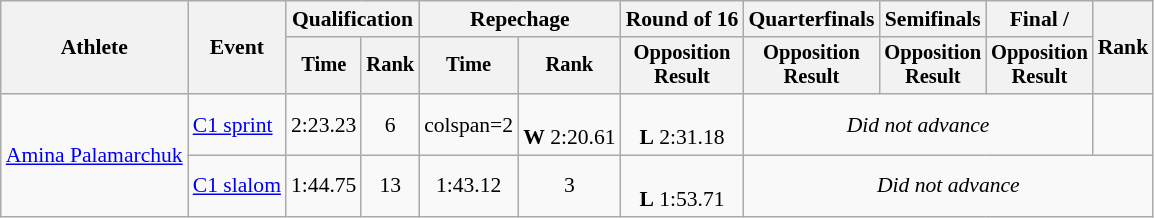<table class="wikitable" style="font-size:90%">
<tr>
<th rowspan=2>Athlete</th>
<th rowspan=2>Event</th>
<th colspan=2>Qualification</th>
<th colspan=2>Repechage</th>
<th>Round of 16</th>
<th>Quarterfinals</th>
<th>Semifinals</th>
<th>Final / </th>
<th rowspan=2>Rank</th>
</tr>
<tr style="font-size:95%">
<th>Time</th>
<th>Rank</th>
<th>Time</th>
<th>Rank</th>
<th>Opposition <br>Result</th>
<th>Opposition <br>Result</th>
<th>Opposition <br>Result</th>
<th>Opposition <br>Result</th>
</tr>
<tr align="center">
<td rowspan=2><a href='#'>Amina Palamarchuk</a></td>
<td align="left"><a href='#'>C1 sprint</a></td>
<td>2:23.23</td>
<td>6</td>
<td>colspan=2 </td>
<td><br><strong>W</strong> 2:20.61</td>
<td><br><strong>L</strong> 2:31.18</td>
<td Colspan=3><em>Did not advance</em></td>
</tr>
<tr align="center">
<td align="left"><a href='#'>C1 slalom</a></td>
<td>1:44.75</td>
<td>13</td>
<td>1:43.12</td>
<td>3</td>
<td><br><strong>L</strong> 1:53.71</td>
<td Colspan=4><em>Did not advance</em></td>
</tr>
</table>
